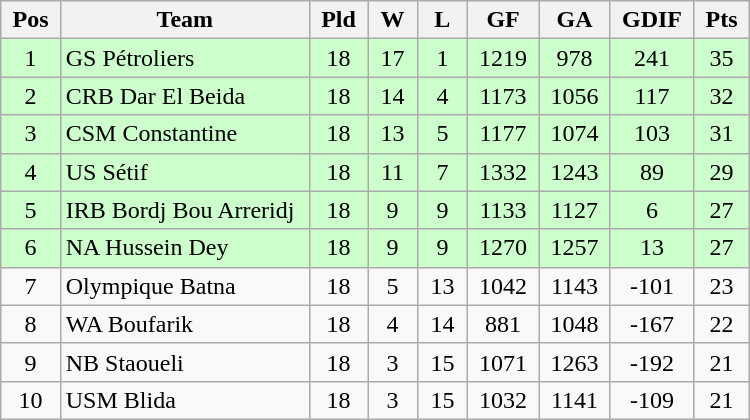<table class=wikitable style="text-align:center" width=500>
<tr>
<th width=5%>Pos</th>
<th width=25%>Team</th>
<th width=5%>Pld</th>
<th width=5%>W</th>
<th width=5%>L</th>
<th width=5%>GF</th>
<th width=5%>GA</th>
<th width=5%>GDIF</th>
<th width=5%>Pts</th>
</tr>
<tr bgcolor=#ccffcc>
<td>1</td>
<td align="left">GS Pétroliers</td>
<td>18</td>
<td>17</td>
<td>1</td>
<td>1219</td>
<td>978</td>
<td>241</td>
<td>35</td>
</tr>
<tr bgcolor=#ccffcc>
<td>2</td>
<td align="left">CRB Dar El Beida</td>
<td>18</td>
<td>14</td>
<td>4</td>
<td>1173</td>
<td>1056</td>
<td>117</td>
<td>32</td>
</tr>
<tr bgcolor=#ccffcc>
<td>3</td>
<td align="left">CSM Constantine</td>
<td>18</td>
<td>13</td>
<td>5</td>
<td>1177</td>
<td>1074</td>
<td>103</td>
<td>31</td>
</tr>
<tr bgcolor=#ccffcc>
<td>4</td>
<td align="left">US Sétif</td>
<td>18</td>
<td>11</td>
<td>7</td>
<td>1332</td>
<td>1243</td>
<td>89</td>
<td>29</td>
</tr>
<tr bgcolor=#ccffcc>
<td>5</td>
<td align="left">IRB Bordj Bou Arreridj</td>
<td>18</td>
<td>9</td>
<td>9</td>
<td>1133</td>
<td>1127</td>
<td>6</td>
<td>27</td>
</tr>
<tr bgcolor=#ccffcc>
<td>6</td>
<td align="left">NA Hussein Dey</td>
<td>18</td>
<td>9</td>
<td>9</td>
<td>1270</td>
<td>1257</td>
<td>13</td>
<td>27</td>
</tr>
<tr>
<td>7</td>
<td align="left">Olympique Batna</td>
<td>18</td>
<td>5</td>
<td>13</td>
<td>1042</td>
<td>1143</td>
<td>-101</td>
<td>23</td>
</tr>
<tr>
<td>8</td>
<td align="left">WA Boufarik</td>
<td>18</td>
<td>4</td>
<td>14</td>
<td>881</td>
<td>1048</td>
<td>-167</td>
<td>22</td>
</tr>
<tr>
<td>9</td>
<td align="left">NB Staoueli</td>
<td>18</td>
<td>3</td>
<td>15</td>
<td>1071</td>
<td>1263</td>
<td>-192</td>
<td>21</td>
</tr>
<tr>
<td>10</td>
<td align="left">USM Blida</td>
<td>18</td>
<td>3</td>
<td>15</td>
<td>1032</td>
<td>1141</td>
<td>-109</td>
<td>21</td>
</tr>
</table>
